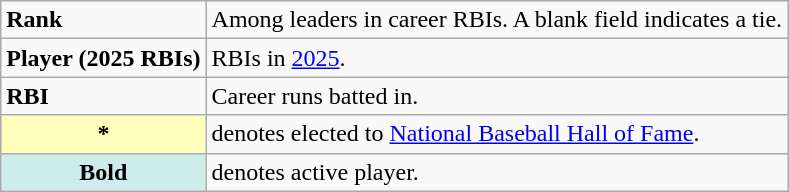<table class="wikitable" style="font-size:100%;">
<tr>
<td><strong>Rank</strong></td>
<td>Among leaders in career RBIs. A blank field indicates a tie.</td>
</tr>
<tr>
<td><strong>Player (2025 RBIs)</strong></td>
<td>RBIs in <a href='#'>2025</a>.</td>
</tr>
<tr>
<td><strong>RBI</strong></td>
<td>Career runs batted in.</td>
</tr>
<tr>
<th scope="row" style="background-color:#ffffbb">*</th>
<td>denotes elected to <a href='#'>National Baseball Hall of Fame</a>.</td>
</tr>
<tr>
<th scope="row" style="background:#cfecec;"><strong>Bold</strong></th>
<td>denotes active player.</td>
</tr>
</table>
